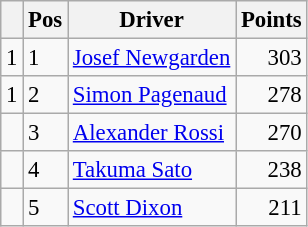<table class="wikitable" style="font-size: 95%;">
<tr>
<th></th>
<th>Pos</th>
<th>Driver</th>
<th>Points</th>
</tr>
<tr>
<td align="left"> 1</td>
<td>1</td>
<td> <a href='#'>Josef Newgarden</a></td>
<td align="right">303</td>
</tr>
<tr>
<td align="left"> 1</td>
<td>2</td>
<td> <a href='#'>Simon Pagenaud</a></td>
<td align="right">278</td>
</tr>
<tr>
<td align="left"></td>
<td>3</td>
<td> <a href='#'>Alexander Rossi</a></td>
<td align="right">270</td>
</tr>
<tr>
<td align="left"></td>
<td>4</td>
<td> <a href='#'>Takuma Sato</a></td>
<td align="right">238</td>
</tr>
<tr>
<td align="left"></td>
<td>5</td>
<td> <a href='#'>Scott Dixon</a></td>
<td align="right">211</td>
</tr>
</table>
